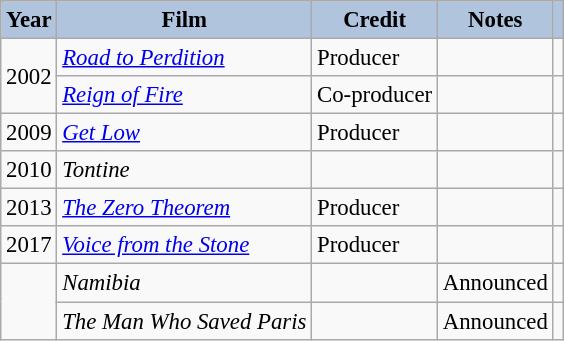<table class="wikitable" style="font-size:95%;">
<tr>
<th style="background:#B0C4DE;">Year</th>
<th style="background:#B0C4DE;">Film</th>
<th style="background:#B0C4DE;">Credit</th>
<th style="background:#B0C4DE;">Notes</th>
<th style="background:#B0C4DE;"></th>
</tr>
<tr>
<td rowspan=2>2002</td>
<td><em><a href='#'>Road to Perdition</a></em></td>
<td>Producer</td>
<td></td>
<td></td>
</tr>
<tr>
<td><em><a href='#'>Reign of Fire</a></em></td>
<td>Co-producer</td>
<td></td>
<td></td>
</tr>
<tr>
<td>2009</td>
<td><em><a href='#'>Get Low</a></em></td>
<td>Producer</td>
<td></td>
<td></td>
</tr>
<tr>
<td>2010</td>
<td><em>Tontine</em></td>
<td></td>
<td></td>
<td></td>
</tr>
<tr>
<td>2013</td>
<td><em><a href='#'>The Zero Theorem</a></em></td>
<td>Producer</td>
<td></td>
<td></td>
</tr>
<tr>
<td>2017</td>
<td><em><a href='#'>Voice from the Stone</a></em></td>
<td>Producer</td>
<td></td>
<td></td>
</tr>
<tr>
<td rowspan=2 style="text-align:center;"></td>
<td><em>Namibia</em></td>
<td></td>
<td>Announced</td>
<td></td>
</tr>
<tr>
<td><em>The Man Who Saved Paris</em></td>
<td></td>
<td>Announced</td>
<td></td>
</tr>
</table>
